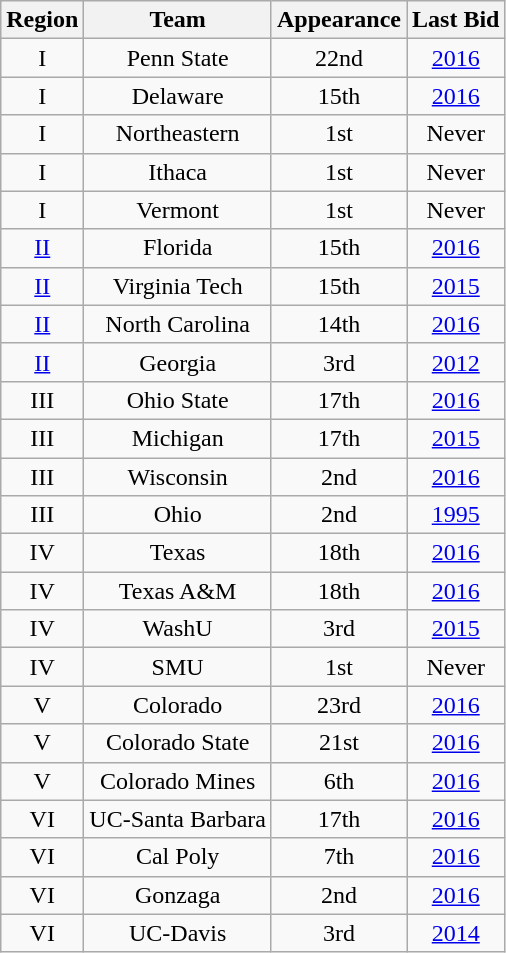<table class="wikitable sortable" style="text-align:center">
<tr>
<th>Region</th>
<th>Team</th>
<th>Appearance</th>
<th>Last Bid</th>
</tr>
<tr>
<td>I</td>
<td>Penn State</td>
<td>22nd</td>
<td><a href='#'>2016</a></td>
</tr>
<tr>
<td>I</td>
<td>Delaware</td>
<td>15th</td>
<td><a href='#'>2016</a></td>
</tr>
<tr>
<td>I</td>
<td>Northeastern</td>
<td>1st</td>
<td>Never</td>
</tr>
<tr>
<td>I</td>
<td>Ithaca</td>
<td>1st</td>
<td>Never</td>
</tr>
<tr>
<td>I</td>
<td>Vermont</td>
<td>1st</td>
<td>Never</td>
</tr>
<tr>
<td><a href='#'>II</a></td>
<td>Florida</td>
<td>15th</td>
<td><a href='#'>2016</a></td>
</tr>
<tr>
<td><a href='#'>II</a></td>
<td>Virginia Tech</td>
<td>15th</td>
<td><a href='#'>2015</a></td>
</tr>
<tr>
<td><a href='#'>II</a></td>
<td>North Carolina</td>
<td>14th</td>
<td><a href='#'>2016</a></td>
</tr>
<tr>
<td><a href='#'>II</a></td>
<td>Georgia</td>
<td>3rd</td>
<td><a href='#'>2012</a></td>
</tr>
<tr>
<td>III</td>
<td>Ohio State</td>
<td>17th</td>
<td><a href='#'>2016</a></td>
</tr>
<tr>
<td>III</td>
<td>Michigan</td>
<td>17th</td>
<td><a href='#'>2015</a></td>
</tr>
<tr>
<td>III</td>
<td>Wisconsin</td>
<td>2nd</td>
<td><a href='#'>2016</a></td>
</tr>
<tr>
<td>III</td>
<td>Ohio</td>
<td>2nd</td>
<td><a href='#'>1995</a></td>
</tr>
<tr>
<td>IV</td>
<td>Texas</td>
<td>18th</td>
<td><a href='#'>2016</a></td>
</tr>
<tr>
<td>IV</td>
<td>Texas A&M</td>
<td>18th</td>
<td><a href='#'>2016</a></td>
</tr>
<tr>
<td>IV</td>
<td>WashU</td>
<td>3rd</td>
<td><a href='#'>2015</a></td>
</tr>
<tr>
<td>IV</td>
<td>SMU</td>
<td>1st</td>
<td>Never</td>
</tr>
<tr>
<td>V</td>
<td>Colorado</td>
<td>23rd</td>
<td><a href='#'>2016</a></td>
</tr>
<tr>
<td>V</td>
<td>Colorado State</td>
<td>21st</td>
<td><a href='#'>2016</a></td>
</tr>
<tr>
<td>V</td>
<td>Colorado Mines</td>
<td>6th</td>
<td><a href='#'>2016</a></td>
</tr>
<tr>
<td>VI</td>
<td>UC-Santa Barbara</td>
<td>17th</td>
<td><a href='#'>2016</a></td>
</tr>
<tr>
<td>VI</td>
<td>Cal Poly</td>
<td>7th</td>
<td><a href='#'>2016</a></td>
</tr>
<tr>
<td>VI</td>
<td>Gonzaga</td>
<td>2nd</td>
<td><a href='#'>2016</a></td>
</tr>
<tr>
<td>VI</td>
<td>UC-Davis</td>
<td>3rd</td>
<td><a href='#'>2014</a></td>
</tr>
</table>
